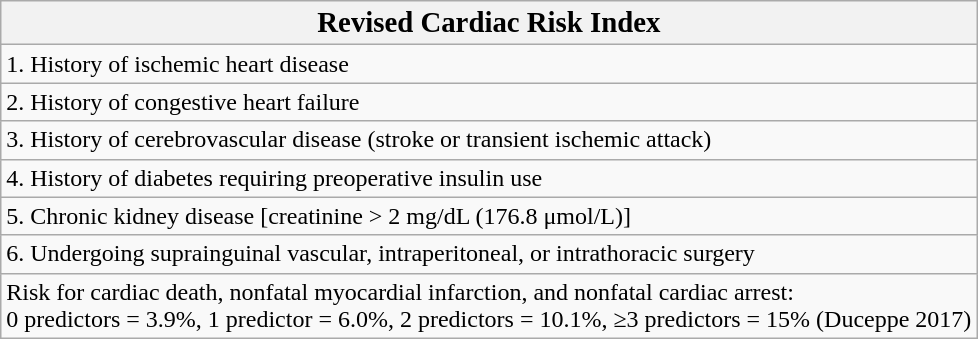<table class="wikitable">
<tr>
<th><big><strong>Revised Cardiac Risk Index</strong></big></th>
</tr>
<tr>
<td>1. History of ischemic heart disease</td>
</tr>
<tr>
<td>2. History of congestive heart failure</td>
</tr>
<tr>
<td>3. History of cerebrovascular disease (stroke or transient ischemic attack)</td>
</tr>
<tr>
<td>4. History of diabetes requiring preoperative insulin use</td>
</tr>
<tr>
<td>5. Chronic kidney disease [creatinine > 2 mg/dL (176.8 μmol/L)]</td>
</tr>
<tr>
<td>6. Undergoing suprainguinal vascular, intraperitoneal, or intrathoracic surgery</td>
</tr>
<tr>
<td>Risk for cardiac death, nonfatal myocardial infarction, and nonfatal cardiac arrest:<br>0 predictors = 3.9%, 1 predictor = 6.0%, 2 predictors = 10.1%, ≥3 predictors = 15%
(Duceppe 2017)</td>
</tr>
</table>
